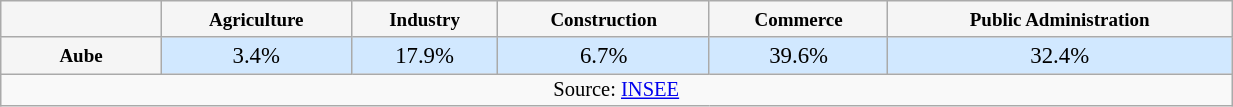<table class="wikitable" style="font-size:95%;width:65%;border:0px;text-align:center;line-height:100%;">
<tr>
<th style="background: #F5F5F5; color: #000000" width="100"> </th>
<th style="background: #F5F5F5; color:#000000;"><small>Agriculture</small></th>
<th style="background: #F5F5F5; color:#000000;"><small>Industry</small></th>
<th style="background: #F5F5F5; color:#000000;"><small>Construction</small></th>
<th style="background: #F5F5F5; color:#000000;"><small>Commerce</small></th>
<th style="background: #F5F5F5; color:#000000;"><small>Public Administration</small></th>
</tr>
<tr>
<th style="background: #F5F5F5; color:#000000;"><small>Aube</small></th>
<td style="background: #D1E8FF; color:#000000;">3.4%</td>
<td style="background: #D1E8FF; color:#000000;">17.9%</td>
<td style="background: #D1E8FF; color:#000000;">6.7%</td>
<td style="background: #D1E8FF; color:#000000;">39.6%</td>
<td style="background: #D1E8FF; color:#000000;">32.4%</td>
</tr>
<tr>
<td colspan="7" style="text-align:center;font-size:90%;">Source: <a href='#'>INSEE</a></td>
</tr>
</table>
